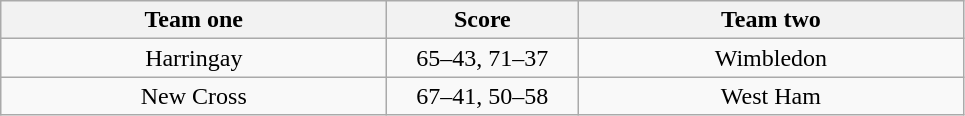<table class="wikitable" style="text-align: center">
<tr>
<th width=250>Team one</th>
<th width=120>Score</th>
<th width=250>Team two</th>
</tr>
<tr>
<td>Harringay</td>
<td>65–43, 71–37</td>
<td>Wimbledon</td>
</tr>
<tr>
<td>New Cross</td>
<td>67–41, 50–58</td>
<td>West Ham</td>
</tr>
</table>
